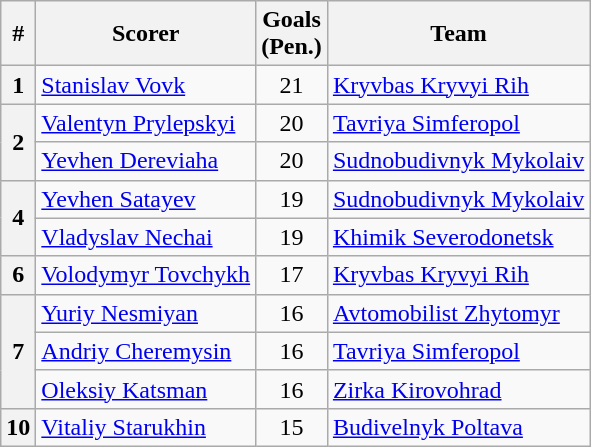<table class="wikitable">
<tr>
<th>#</th>
<th>Scorer</th>
<th>Goals<br>(Pen.)</th>
<th>Team</th>
</tr>
<tr>
<th>1</th>
<td><a href='#'>Stanislav Vovk</a></td>
<td align=center>21</td>
<td><a href='#'>Kryvbas Kryvyi Rih</a></td>
</tr>
<tr>
<th rowspan=2>2</th>
<td><a href='#'>Valentyn Prylepskyi</a></td>
<td align=center>20</td>
<td><a href='#'>Tavriya Simferopol</a></td>
</tr>
<tr>
<td><a href='#'>Yevhen Dereviaha</a></td>
<td align=center>20</td>
<td><a href='#'>Sudnobudivnyk Mykolaiv</a></td>
</tr>
<tr>
<th rowspan=2>4</th>
<td><a href='#'>Yevhen Satayev</a></td>
<td align=center>19</td>
<td><a href='#'>Sudnobudivnyk Mykolaiv</a></td>
</tr>
<tr>
<td><a href='#'>Vladyslav Nechai</a></td>
<td align=center>19</td>
<td><a href='#'>Khimik Severodonetsk</a></td>
</tr>
<tr>
<th>6</th>
<td><a href='#'>Volodymyr Tovchykh</a></td>
<td align=center>17</td>
<td><a href='#'>Kryvbas Kryvyi Rih</a></td>
</tr>
<tr>
<th rowspan=3>7</th>
<td><a href='#'>Yuriy Nesmiyan</a></td>
<td align=center>16</td>
<td><a href='#'>Avtomobilist Zhytomyr</a></td>
</tr>
<tr>
<td><a href='#'>Andriy Cheremysin</a></td>
<td align=center>16</td>
<td><a href='#'>Tavriya Simferopol</a></td>
</tr>
<tr>
<td><a href='#'>Oleksiy Katsman</a></td>
<td align=center>16</td>
<td><a href='#'>Zirka Kirovohrad</a></td>
</tr>
<tr>
<th>10</th>
<td><a href='#'>Vitaliy Starukhin</a></td>
<td align=center>15</td>
<td><a href='#'>Budivelnyk Poltava</a></td>
</tr>
</table>
